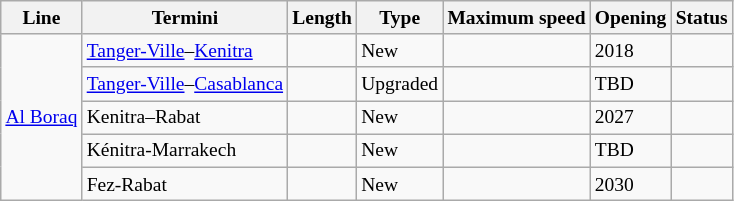<table class="wikitable static-row-numbers static-row-header-hash" style="font-size:small;">
<tr>
<th>Line</th>
<th>Termini</th>
<th data-sort-type="number">Length</th>
<th>Type</th>
<th>Maximum speed</th>
<th>Opening</th>
<th>Status</th>
</tr>
<tr>
<td rowspan="5"><a href='#'>Al Boraq</a></td>
<td><a href='#'>Tanger-Ville</a>–<a href='#'>Kenitra</a></td>
<td></td>
<td>New</td>
<td></td>
<td>2018</td>
<td></td>
</tr>
<tr>
<td><a href='#'>Tanger-Ville</a>–<a href='#'>Casablanca</a></td>
<td></td>
<td>Upgraded</td>
<td></td>
<td>TBD</td>
<td></td>
</tr>
<tr>
<td>Kenitra–Rabat</td>
<td></td>
<td>New</td>
<td></td>
<td>2027</td>
<td></td>
</tr>
<tr>
<td>Kénitra-Marrakech</td>
<td></td>
<td>New</td>
<td></td>
<td>TBD</td>
<td></td>
</tr>
<tr>
<td>Fez-Rabat</td>
<td></td>
<td>New</td>
<td></td>
<td>2030</td>
<td></td>
</tr>
</table>
